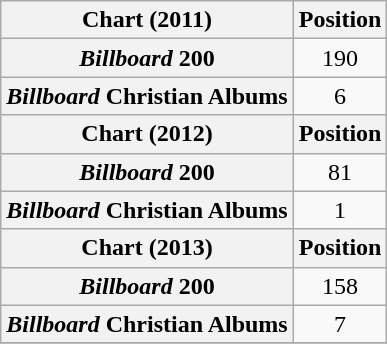<table class="wikitable sortable plainrowheaders">
<tr>
<th scope="col">Chart (2011)</th>
<th scope="col">Position</th>
</tr>
<tr>
<th scope="row"><em>Billboard</em> 200</th>
<td align="center">190</td>
</tr>
<tr>
<th scope="row"><em>Billboard</em> Christian Albums</th>
<td align="center">6</td>
</tr>
<tr>
<th scope="col">Chart (2012)</th>
<th scope="col">Position</th>
</tr>
<tr>
<th scope="row"><em>Billboard</em> 200</th>
<td align="center">81</td>
</tr>
<tr>
<th scope="row"><em>Billboard</em> Christian Albums</th>
<td align="center">1</td>
</tr>
<tr>
<th scope="col">Chart (2013)</th>
<th scope="col">Position</th>
</tr>
<tr>
<th scope="row"><em>Billboard</em> 200</th>
<td align="center">158</td>
</tr>
<tr>
<th scope="row"><em>Billboard</em> Christian Albums</th>
<td align="center">7</td>
</tr>
<tr>
</tr>
</table>
